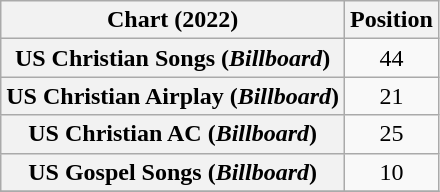<table class="wikitable plainrowheaders" style="text-align:center">
<tr>
<th scope="col">Chart (2022)</th>
<th scope="col">Position</th>
</tr>
<tr>
<th scope="row">US Christian Songs (<em>Billboard</em>)</th>
<td>44</td>
</tr>
<tr>
<th scope="row">US Christian Airplay (<em>Billboard</em>)</th>
<td>21</td>
</tr>
<tr>
<th scope="row">US Christian AC (<em>Billboard</em>)</th>
<td>25</td>
</tr>
<tr>
<th scope="row">US Gospel Songs (<em>Billboard</em>)</th>
<td>10</td>
</tr>
<tr>
</tr>
</table>
